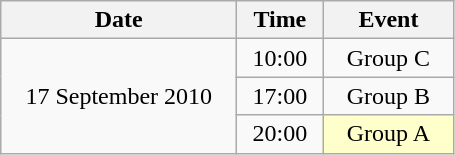<table class = "wikitable" style="text-align:center;">
<tr>
<th width=150>Date</th>
<th width=50>Time</th>
<th width=80>Event</th>
</tr>
<tr>
<td rowspan=3>17 September 2010</td>
<td>10:00</td>
<td>Group C</td>
</tr>
<tr>
<td>17:00</td>
<td>Group B</td>
</tr>
<tr>
<td>20:00</td>
<td bgcolor=ffffcc>Group A</td>
</tr>
</table>
